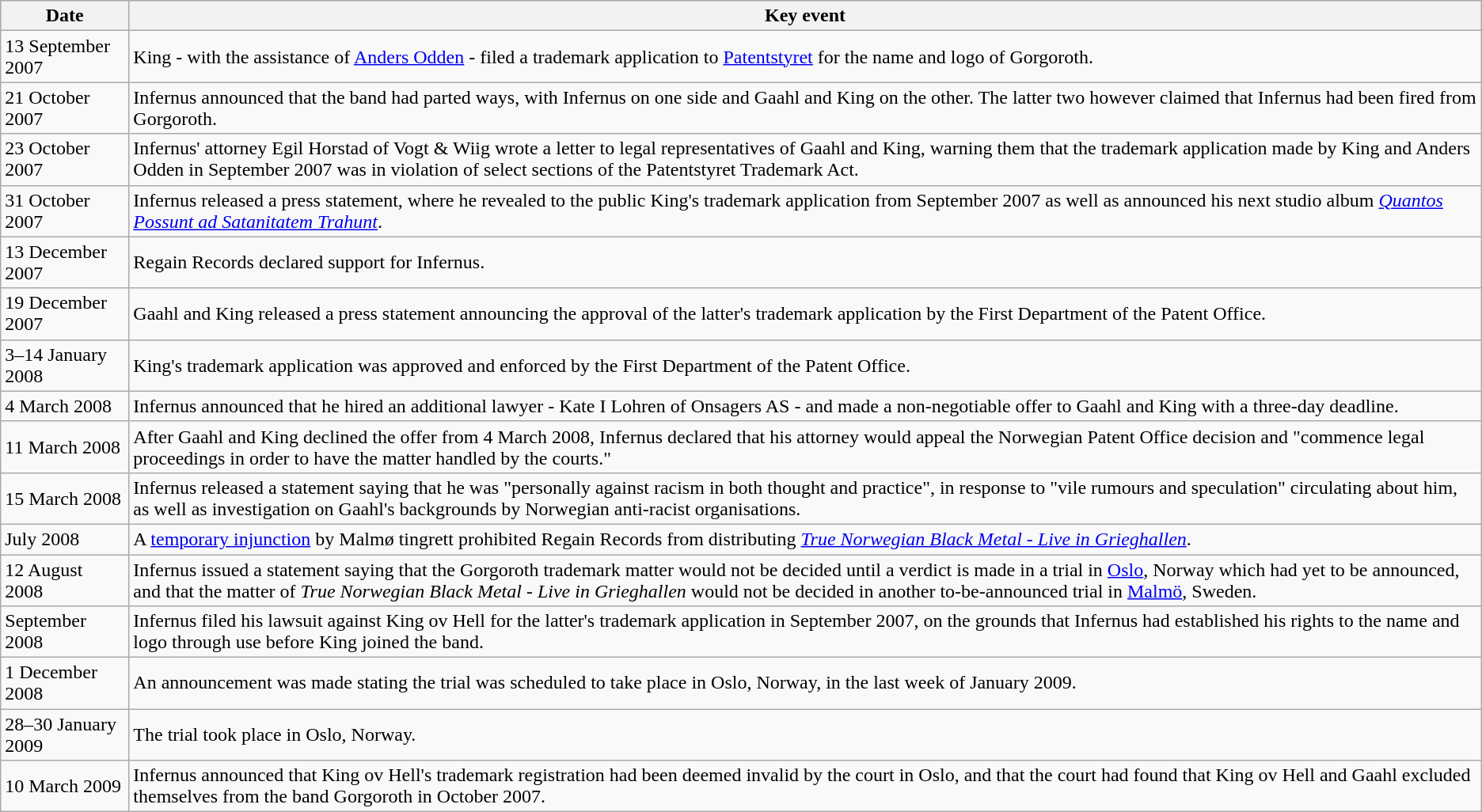<table class="wikitable" border="1">
<tr style="background:#ccc; text-align:center;">
<th>Date</th>
<th>Key event</th>
</tr>
<tr>
<td>13 September 2007</td>
<td>King - with the assistance of <a href='#'>Anders Odden</a> - filed a trademark application to <a href='#'>Patentstyret</a> for the name and logo of Gorgoroth.</td>
</tr>
<tr>
<td>21 October 2007</td>
<td>Infernus announced that the band had parted ways, with Infernus on one side and Gaahl and King on the other. The latter two however claimed that Infernus had been fired from Gorgoroth.</td>
</tr>
<tr>
<td>23 October 2007</td>
<td>Infernus' attorney Egil Horstad of Vogt & Wiig wrote a letter to legal representatives of Gaahl and King, warning them that the trademark application made by King and Anders Odden in September 2007 was in violation of select sections of the Patentstyret Trademark Act.</td>
</tr>
<tr>
<td>31 October 2007</td>
<td>Infernus released a press statement, where he revealed to the public King's trademark application from September 2007 as well as announced his next studio album <em><a href='#'>Quantos Possunt ad Satanitatem Trahunt</a></em>.</td>
</tr>
<tr>
<td>13 December 2007</td>
<td>Regain Records declared support for Infernus.</td>
</tr>
<tr>
<td>19 December 2007</td>
<td>Gaahl and King released a press statement announcing the approval of the latter's trademark application by the First Department of the Patent Office.</td>
</tr>
<tr>
<td>3–14 January 2008</td>
<td>King's trademark application was approved and enforced by the First Department of the Patent Office.</td>
</tr>
<tr>
<td>4 March 2008</td>
<td>Infernus announced that he hired an additional lawyer - Kate I Lohren of Onsagers AS - and made a non-negotiable offer to Gaahl and King with a three-day deadline.</td>
</tr>
<tr>
<td>11 March 2008</td>
<td>After Gaahl and King declined the offer from 4 March 2008, Infernus declared that his attorney would appeal the Norwegian Patent Office decision and "commence legal proceedings in order to have the matter handled by the courts."</td>
</tr>
<tr>
<td>15 March 2008</td>
<td>Infernus released a statement saying that he was "personally against racism in both thought and practice", in response to "vile rumours and speculation" circulating about him, as well as investigation on Gaahl's backgrounds by Norwegian anti-racist organisations.</td>
</tr>
<tr>
<td>July 2008</td>
<td>A <a href='#'>temporary injunction</a> by Malmø tingrett prohibited Regain Records from distributing <em><a href='#'>True Norwegian Black Metal - Live in Grieghallen</a></em>.</td>
</tr>
<tr>
<td>12 August 2008</td>
<td>Infernus issued a statement saying that the Gorgoroth trademark matter would not be decided until a verdict is made in a trial in <a href='#'>Oslo</a>, Norway which had yet to be announced, and that the matter of <em>True Norwegian Black Metal - Live in Grieghallen</em> would not be decided in another to-be-announced trial in <a href='#'>Malmö</a>, Sweden.</td>
</tr>
<tr>
<td>September 2008</td>
<td>Infernus filed his lawsuit against King ov Hell for the latter's trademark application in September 2007, on the grounds that Infernus had established his rights to the name and logo through use before King joined the band.</td>
</tr>
<tr>
<td>1 December 2008</td>
<td>An announcement was made stating the trial was scheduled to take place in Oslo, Norway, in the last week of January 2009.</td>
</tr>
<tr>
<td>28–30 January 2009</td>
<td>The trial took place in Oslo, Norway.</td>
</tr>
<tr>
<td>10 March 2009</td>
<td>Infernus announced that King ov Hell's trademark registration had been deemed invalid by the court in Oslo, and that the court had found that King ov Hell and Gaahl excluded themselves from the band Gorgoroth in October 2007.</td>
</tr>
</table>
